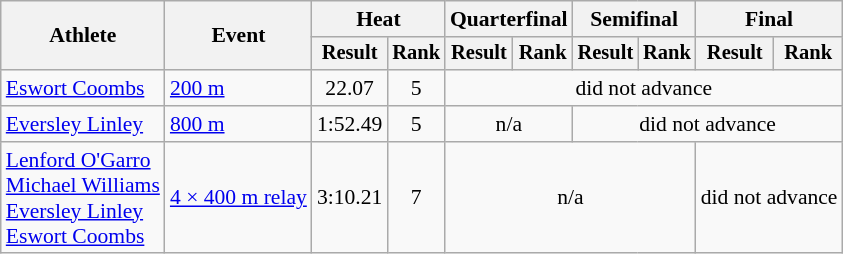<table class="wikitable" style="font-size:90%">
<tr>
<th rowspan="2">Athlete</th>
<th rowspan="2">Event</th>
<th colspan="2">Heat</th>
<th colspan="2">Quarterfinal</th>
<th colspan="2">Semifinal</th>
<th colspan="2">Final</th>
</tr>
<tr style="font-size:95%">
<th>Result</th>
<th>Rank</th>
<th>Result</th>
<th>Rank</th>
<th>Result</th>
<th>Rank</th>
<th>Result</th>
<th>Rank</th>
</tr>
<tr align=center>
<td align=left><a href='#'>Eswort Coombs</a></td>
<td align=left><a href='#'>200 m</a></td>
<td>22.07</td>
<td>5</td>
<td colspan=6>did not advance</td>
</tr>
<tr align=center>
<td align=left><a href='#'>Eversley Linley</a></td>
<td align=left><a href='#'>800 m</a></td>
<td>1:52.49</td>
<td>5</td>
<td colspan=2>n/a</td>
<td colspan=4>did not advance</td>
</tr>
<tr align=center>
<td align=left><a href='#'>Lenford O'Garro</a><br><a href='#'>Michael Williams</a><br><a href='#'>Eversley Linley</a><br><a href='#'>Eswort Coombs</a><br></td>
<td align=left><a href='#'>4 × 400 m relay</a></td>
<td>3:10.21</td>
<td>7</td>
<td colspan=4>n/a</td>
<td colspan=2>did not advance</td>
</tr>
</table>
